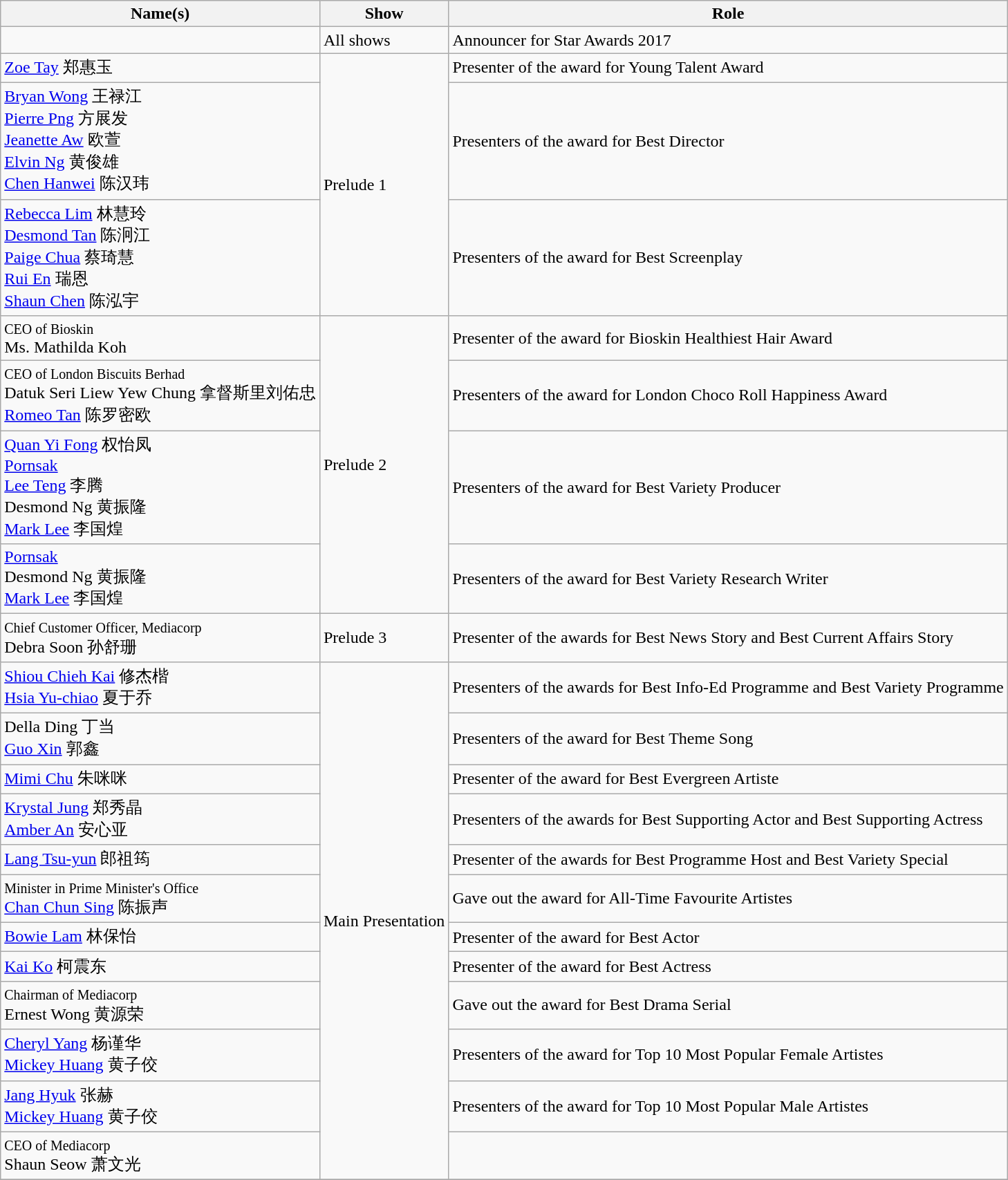<table class="wikitable sortable">
<tr>
<th>Name(s)</th>
<th>Show</th>
<th>Role</th>
</tr>
<tr>
<td></td>
<td>All shows</td>
<td>Announcer for Star Awards 2017</td>
</tr>
<tr>
<td><a href='#'>Zoe Tay</a> 郑惠玉</td>
<td rowspan="3">Prelude 1</td>
<td>Presenter of the award for Young Talent Award</td>
</tr>
<tr>
<td><a href='#'>Bryan Wong</a> 王禄江 <br> <a href='#'>Pierre Png</a> 方展发 <br> <a href='#'>Jeanette Aw</a> 欧萱 <br> <a href='#'>Elvin Ng</a> 黄俊雄 <br> <a href='#'>Chen Hanwei</a> 陈汉玮</td>
<td>Presenters of the award for Best Director</td>
</tr>
<tr>
<td><a href='#'>Rebecca Lim</a> 林慧玲 <br> <a href='#'>Desmond Tan</a> 陈泂江 <br> <a href='#'>Paige Chua</a> 蔡琦慧 <br> <a href='#'>Rui En</a> 瑞恩 <br> <a href='#'>Shaun Chen</a> 陈泓宇</td>
<td>Presenters of the award for Best Screenplay</td>
</tr>
<tr>
<td><small>CEO of Bioskin</small> <br> Ms. Mathilda Koh</td>
<td rowspan="4">Prelude 2</td>
<td>Presenter of the award for Bioskin Healthiest Hair Award</td>
</tr>
<tr>
<td><small>CEO of London Biscuits Berhad</small> <br> Datuk Seri Liew Yew Chung 拿督斯里刘佑忠 <br> <a href='#'>Romeo Tan</a> 陈罗密欧</td>
<td>Presenters of the award for London Choco Roll Happiness Award</td>
</tr>
<tr>
<td><a href='#'>Quan Yi Fong</a> 权怡凤 <br> <a href='#'>Pornsak</a> <br> <a href='#'>Lee Teng</a> 李腾 <br> Desmond Ng 黄振隆 <br> <a href='#'>Mark Lee</a> 李国煌</td>
<td>Presenters of the award for Best Variety Producer</td>
</tr>
<tr>
<td><a href='#'>Pornsak</a> <br> Desmond Ng 黄振隆 <br> <a href='#'>Mark Lee</a> 李国煌</td>
<td>Presenters of the award for Best Variety Research Writer</td>
</tr>
<tr>
<td><small>Chief Customer Officer, Mediacorp</small> <br> Debra Soon 孙舒珊</td>
<td rowspan="1">Prelude 3</td>
<td>Presenter of the awards for Best News Story and Best Current Affairs Story</td>
</tr>
<tr>
<td><a href='#'>Shiou Chieh Kai</a> 修杰楷 <br> <a href='#'>Hsia Yu-chiao</a> 夏于乔</td>
<td rowspan="12">Main Presentation</td>
<td>Presenters of the awards for Best Info-Ed Programme and Best Variety Programme</td>
</tr>
<tr>
<td>Della Ding 丁当 <br> <a href='#'>Guo Xin</a> 郭鑫</td>
<td>Presenters of the award for Best Theme Song</td>
</tr>
<tr>
<td><a href='#'>Mimi Chu</a> 朱咪咪</td>
<td>Presenter of the award for Best Evergreen Artiste</td>
</tr>
<tr>
<td><a href='#'>Krystal Jung</a> 郑秀晶 <br> <a href='#'>Amber An</a> 安心亚</td>
<td>Presenters of the awards for Best Supporting Actor and Best Supporting Actress</td>
</tr>
<tr>
<td><a href='#'>Lang Tsu-yun</a> 郎祖筠</td>
<td>Presenter of the awards for Best Programme Host and Best Variety Special</td>
</tr>
<tr>
<td><small>Minister in Prime Minister's Office </small> <br> <a href='#'>Chan Chun Sing</a> 陈振声</td>
<td>Gave out the award for All-Time Favourite Artistes</td>
</tr>
<tr>
<td><a href='#'>Bowie Lam</a> 林保怡</td>
<td>Presenter of the award for Best Actor</td>
</tr>
<tr>
<td><a href='#'>Kai Ko</a> 柯震东</td>
<td>Presenter of the award for Best Actress</td>
</tr>
<tr>
<td><small>Chairman of Mediacorp</small> <br> Ernest Wong 黄源荣</td>
<td>Gave out the award for Best Drama Serial</td>
</tr>
<tr>
<td><a href='#'>Cheryl Yang</a> 杨谨华 <br> <a href='#'>Mickey Huang</a> 黄子佼</td>
<td>Presenters of the award for Top 10 Most Popular Female Artistes</td>
</tr>
<tr>
<td><a href='#'>Jang Hyuk</a> 张赫 <br> <a href='#'>Mickey Huang</a> 黄子佼</td>
<td>Presenters of the award for Top 10 Most Popular Male Artistes</td>
</tr>
<tr>
<td><small> CEO of Mediacorp </small> <br> Shaun Seow 萧文光</td>
<td></td>
</tr>
<tr>
</tr>
</table>
